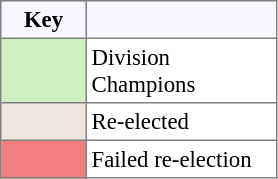<table bgcolor="#f7f8ff" cellpadding="3" cellspacing="0" border="1" style="font-size: 95%; border: gray solid 1px; border-collapse: collapse;text-align:center;">
<tr>
<th width=50>Key</th>
<th width=120></th>
</tr>
<tr>
<td style="background:#D0F0C0;" width="20"></td>
<td bgcolor="#ffffff" align="left">Division Champions</td>
</tr>
<tr>
<td style="background: #eee5de" width="20"></td>
<td bgcolor="#ffffff" align=left>Re-elected</td>
</tr>
<tr>
<td style="background: #F08080" width="20"></td>
<td bgcolor="#ffffff" align="left">Failed re-election</td>
</tr>
</table>
